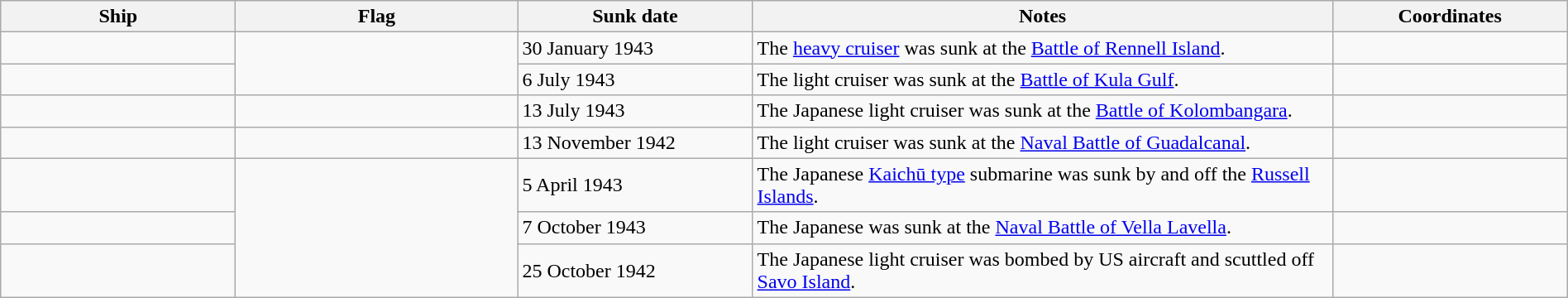<table class="wikitable" style="width:100%" |>
<tr>
<th style="width:15%">Ship</th>
<th style="width:18%">Flag</th>
<th style="width:15%">Sunk date</th>
<th style="width:37%">Notes</th>
<th style="width:15%">Coordinates</th>
</tr>
<tr>
<td></td>
<td rowspan="2"></td>
<td>30 January 1943</td>
<td>The  <a href='#'>heavy cruiser</a> was sunk at the <a href='#'>Battle of Rennell Island</a>.</td>
<td></td>
</tr>
<tr>
<td></td>
<td>6 July 1943</td>
<td>The  light cruiser was sunk at the <a href='#'>Battle of Kula Gulf</a>.</td>
<td></td>
</tr>
<tr>
<td></td>
<td></td>
<td>13 July 1943</td>
<td>The Japanese  light cruiser was sunk at the <a href='#'>Battle of Kolombangara</a>.</td>
<td></td>
</tr>
<tr>
<td></td>
<td></td>
<td>13 November 1942</td>
<td>The  light cruiser was sunk at the <a href='#'>Naval Battle of Guadalcanal</a>.</td>
<td></td>
</tr>
<tr>
<td></td>
<td rowspan="3"></td>
<td>5 April 1943</td>
<td>The Japanese <a href='#'>Kaichū type</a> submarine was sunk by  and  off the <a href='#'>Russell Islands</a>.</td>
<td></td>
</tr>
<tr>
<td></td>
<td>7 October 1943</td>
<td>The Japanese  was sunk at the <a href='#'>Naval Battle of Vella Lavella</a>.</td>
<td></td>
</tr>
<tr>
<td></td>
<td>25 October 1942</td>
<td>The Japanese  light cruiser was bombed by US aircraft and scuttled off <a href='#'>Savo Island</a>.</td>
<td></td>
</tr>
</table>
